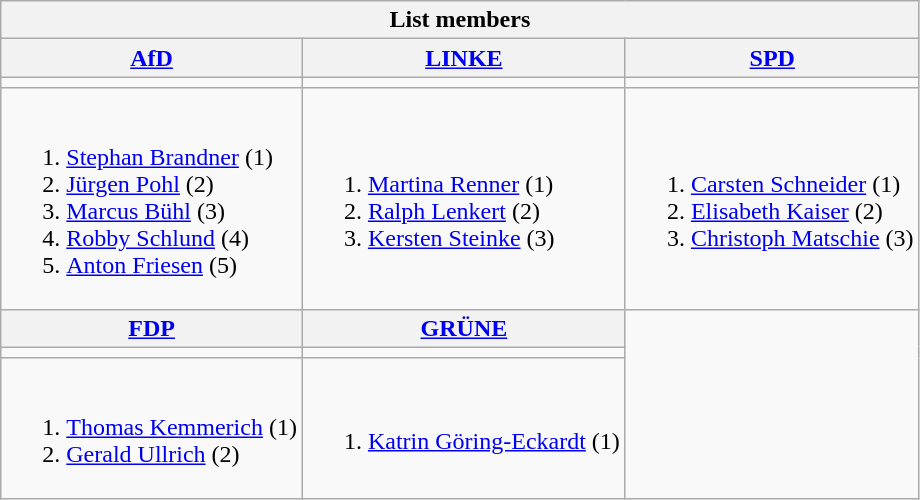<table class=wikitable>
<tr>
<th colspan=3>List members</th>
</tr>
<tr>
<th><a href='#'>AfD</a></th>
<th><a href='#'>LINKE</a></th>
<th><a href='#'>SPD</a></th>
</tr>
<tr>
<td bgcolor=></td>
<td bgcolor=></td>
<td bgcolor=></td>
</tr>
<tr>
<td><br><ol><li><a href='#'>Stephan Brandner</a> (1)</li><li><a href='#'>Jürgen Pohl</a> (2)</li><li><a href='#'>Marcus Bühl</a> (3)</li><li><a href='#'>Robby Schlund</a> (4)</li><li><a href='#'>Anton Friesen</a> (5)</li></ol></td>
<td><br><ol><li><a href='#'>Martina Renner</a> (1)</li><li><a href='#'>Ralph Lenkert</a> (2)</li><li><a href='#'>Kersten Steinke</a> (3)</li></ol></td>
<td><br><ol><li><a href='#'>Carsten Schneider</a> (1)</li><li><a href='#'>Elisabeth Kaiser</a> (2)</li><li><a href='#'>Christoph Matschie</a> (3)</li></ol></td>
</tr>
<tr>
<th><a href='#'>FDP</a></th>
<th><a href='#'>GRÜNE</a></th>
</tr>
<tr>
<td bgcolor=></td>
<td bgcolor=></td>
</tr>
<tr>
<td><br><ol><li><a href='#'>Thomas Kemmerich</a> (1)</li><li><a href='#'>Gerald Ullrich</a> (2)</li></ol></td>
<td><br><ol><li><a href='#'>Katrin Göring-Eckardt</a> (1)</li></ol></td>
</tr>
</table>
